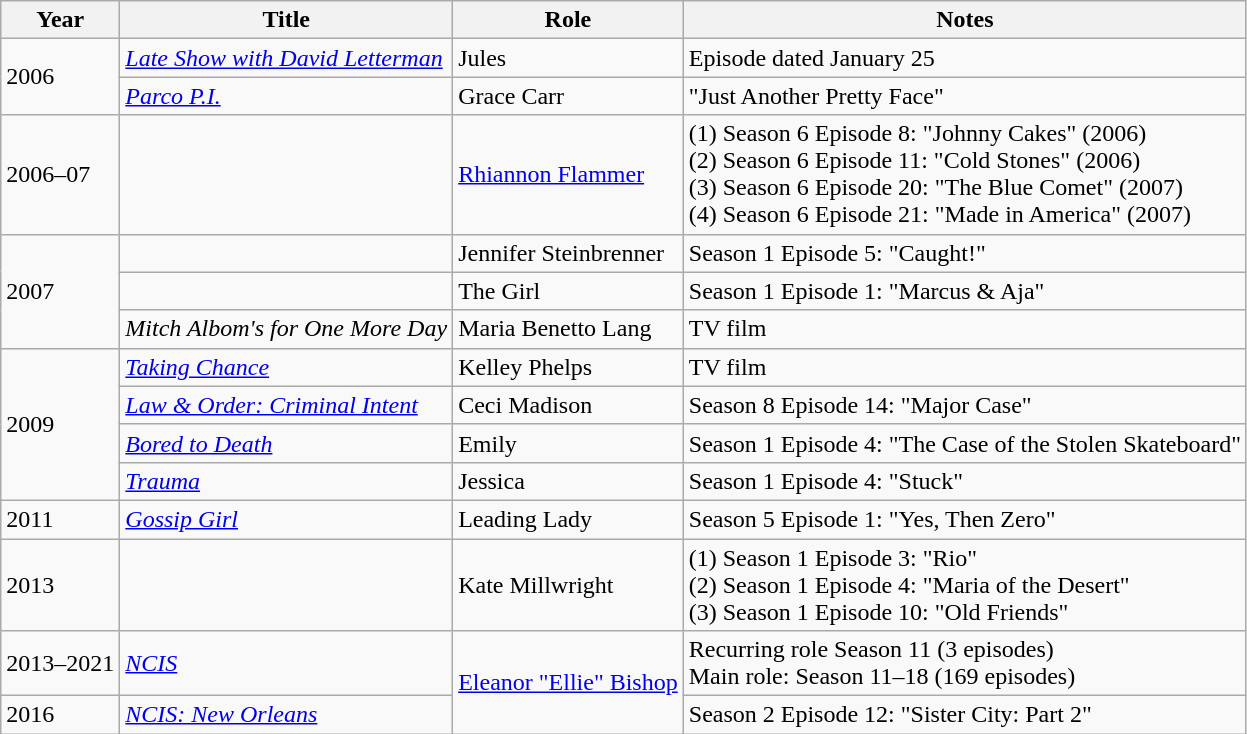<table class="wikitable sortable plainrowheaders">
<tr>
<th scope="col">Year</th>
<th scope="col">Title</th>
<th scope="col">Role</th>
<th scope="col" class="unsortable">Notes</th>
</tr>
<tr>
<td rowspan=2>2006</td>
<td><em><a href='#'>Late Show with David Letterman</a></em></td>
<td>Jules</td>
<td>Episode dated January 25</td>
</tr>
<tr>
<td><em><a href='#'>Parco P.I.</a></em></td>
<td>Grace Carr</td>
<td>"Just Another Pretty Face"</td>
</tr>
<tr>
<td scope="row">2006–07</td>
<td><em></em></td>
<td><a href='#'>Rhiannon Flammer</a></td>
<td>(1) Season 6 Episode 8: "Johnny Cakes" (2006)<br>(2) Season 6 Episode 11: "Cold Stones" (2006)<br>(3) Season 6 Episode 20: "The Blue Comet" (2007)<br>(4) Season 6 Episode 21: "Made in America" (2007)</td>
</tr>
<tr>
<td rowspan=3>2007</td>
<td><em></em></td>
<td>Jennifer Steinbrenner</td>
<td>Season 1 Episode 5: "Caught!"</td>
</tr>
<tr>
<td><em></em></td>
<td>The Girl</td>
<td>Season 1 Episode 1: "Marcus & Aja"</td>
</tr>
<tr>
<td><em>Mitch Albom's for One More Day</em></td>
<td>Maria Benetto Lang</td>
<td>TV film</td>
</tr>
<tr>
<td rowspan=4>2009</td>
<td><em><a href='#'>Taking Chance</a></em></td>
<td>Kelley Phelps</td>
<td>TV film</td>
</tr>
<tr>
<td><em><a href='#'>Law & Order: Criminal Intent</a></em></td>
<td>Ceci Madison</td>
<td>Season 8 Episode 14: "Major Case"</td>
</tr>
<tr>
<td><em><a href='#'>Bored to Death</a></em></td>
<td>Emily</td>
<td>Season 1 Episode 4: "The Case of the Stolen Skateboard"</td>
</tr>
<tr>
<td><em><a href='#'>Trauma</a></em></td>
<td>Jessica</td>
<td>Season 1 Episode 4: "Stuck"</td>
</tr>
<tr>
<td scope="row">2011</td>
<td><em><a href='#'>Gossip Girl</a></em></td>
<td>Leading Lady</td>
<td>Season 5 Episode 1: "Yes, Then Zero"</td>
</tr>
<tr>
<td scope="row">2013</td>
<td><em></em></td>
<td>Kate Millwright</td>
<td>(1) Season 1 Episode 3: "Rio"<br>(2) Season 1 Episode 4: "Maria of the Desert"<br>(3) Season 1 Episode 10: "Old Friends"</td>
</tr>
<tr>
<td scope="row">2013–2021</td>
<td><em><a href='#'>NCIS</a></em></td>
<td rowspan=2><a href='#'>Eleanor "Ellie" Bishop</a></td>
<td>Recurring role Season 11 (3 episodes) <br> Main role: Season 11–18 (169 episodes)</td>
</tr>
<tr>
<td scope="row">2016</td>
<td><em><a href='#'>NCIS: New Orleans</a></em></td>
<td>Season 2 Episode 12: "Sister City: Part 2"</td>
</tr>
</table>
